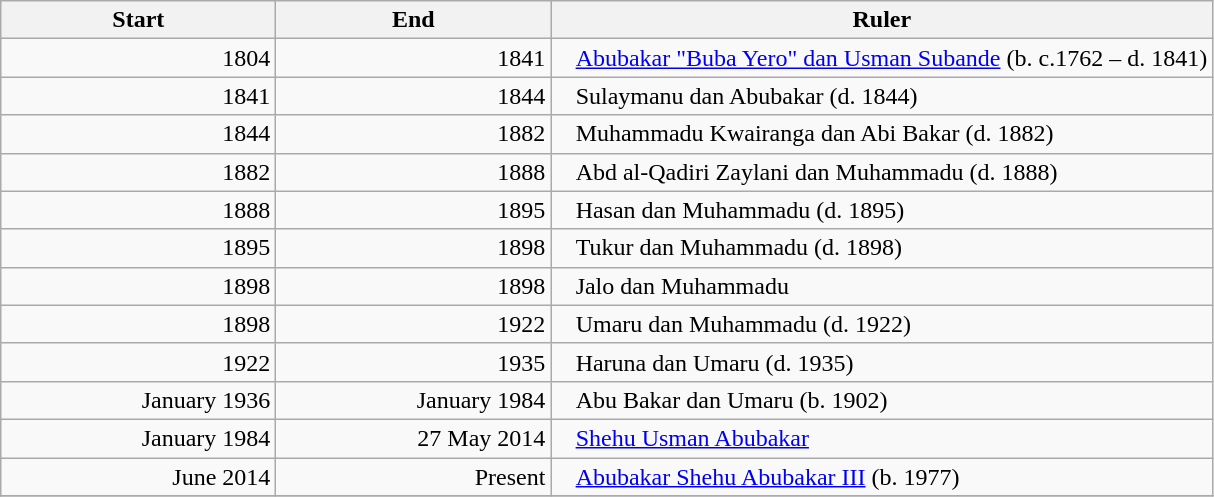<table class=wikitable style="text-align:right;">
<tr>
<th style="width:11em;">Start</th>
<th style="width:11em;">End</th>
<th>Ruler</th>
</tr>
<tr>
<td>1804</td>
<td>1841</td>
<td style="text-align:left;padding-left:1em;"><a href='#'>Abubakar "Buba Yero" dan Usman Subande</a> (b. c.1762 – d. 1841)</td>
</tr>
<tr>
<td>1841</td>
<td>1844</td>
<td style="text-align:left;padding-left:1em;">Sulaymanu dan Abubakar (d. 1844)</td>
</tr>
<tr>
<td>1844</td>
<td>1882</td>
<td style="text-align:left;padding-left:1em;">Muhammadu Kwairanga dan Abi Bakar (d. 1882)</td>
</tr>
<tr>
<td>1882</td>
<td>1888</td>
<td style="text-align:left;padding-left:1em;">Abd al-Qadiri Zaylani dan Muhammadu (d. 1888)</td>
</tr>
<tr>
<td>1888</td>
<td>1895</td>
<td style="text-align:left;padding-left:1em;">Hasan dan Muhammadu (d. 1895)</td>
</tr>
<tr>
<td>1895</td>
<td>1898</td>
<td style="text-align:left;padding-left:1em;">Tukur dan Muhammadu (d. 1898)</td>
</tr>
<tr>
<td>1898</td>
<td>1898</td>
<td style="text-align:left;padding-left:1em;">Jalo dan Muhammadu</td>
</tr>
<tr>
<td>1898</td>
<td>1922</td>
<td style="text-align:left;padding-left:1em;">Umaru dan Muhammadu (d. 1922)</td>
</tr>
<tr>
<td>1922</td>
<td>1935</td>
<td style="text-align:left;padding-left:1em;">Haruna dan Umaru (d. 1935)</td>
</tr>
<tr>
<td>January 1936</td>
<td>January 1984</td>
<td style="text-align:left;padding-left:1em;">Abu Bakar dan Umaru (b. 1902)</td>
</tr>
<tr>
<td>January 1984</td>
<td>27 May 2014</td>
<td style="text-align:left;padding-left:1em;"><a href='#'>Shehu Usman Abubakar</a></td>
</tr>
<tr>
<td>June 2014</td>
<td>Present</td>
<td style="text-align:left;padding-left:1em;"><a href='#'>Abubakar Shehu Abubakar III</a> (b. 1977)</td>
</tr>
<tr>
</tr>
</table>
